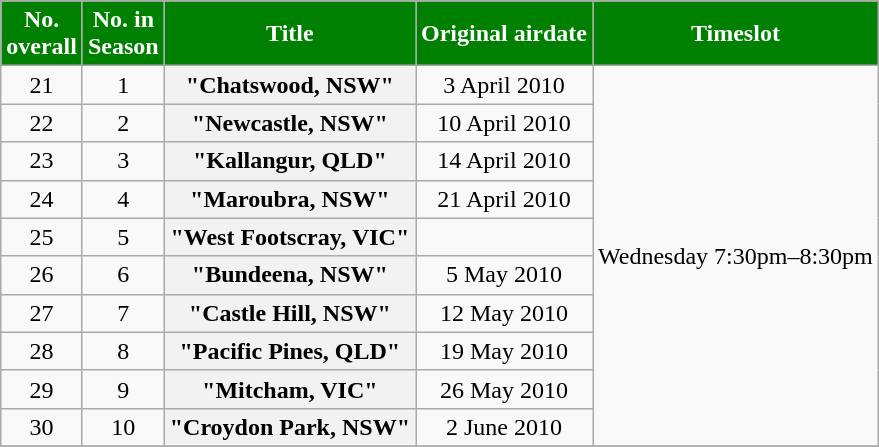<table class="wikitable" style="text-align:center;">
<tr>
<th scope="col" style="background:green; color:white;">No. <br>overall</th>
<th scope="col" style="background:green; color:white;">No. in<br> Season</th>
<th scope="col" style="background:green; color:white;">Title</th>
<th scope="col" style="background:green; color:white;">Original airdate</th>
<th scope="row" style="background:green; color:white;">Timeslot</th>
</tr>
<tr>
<td>21</td>
<td>1</td>
<th>"Chatswood, NSW"</th>
<td>3 April 2010</td>
<td rowspan="10">Wednesday 7:30pm–8:30pm</td>
</tr>
<tr>
<td>22</td>
<td>2</td>
<th>"Newcastle, NSW"</th>
<td>10 April 2010</td>
</tr>
<tr>
<td>23</td>
<td>3</td>
<th>"Kallangur, QLD"</th>
<td>14 April 2010</td>
</tr>
<tr>
<td>24</td>
<td>4</td>
<th>"Maroubra, NSW"</th>
<td>21 April 2010</td>
</tr>
<tr>
<td>25</td>
<td>5</td>
<th>"West Footscray, VIC"</th>
<td></td>
</tr>
<tr>
<td>26</td>
<td>6</td>
<th>"Bundeena, NSW"</th>
<td>5 May 2010</td>
</tr>
<tr>
<td>27</td>
<td>7</td>
<th>"Castle Hill, NSW"</th>
<td>12 May 2010</td>
</tr>
<tr>
<td>28</td>
<td>8</td>
<th>"Pacific Pines, QLD"</th>
<td>19 May 2010</td>
</tr>
<tr>
<td>29</td>
<td>9</td>
<th>"Mitcham, VIC"</th>
<td>26 May 2010</td>
</tr>
<tr>
<td>30</td>
<td>10</td>
<th>"Croydon Park, NSW"</th>
<td>2 June 2010</td>
</tr>
<tr>
</tr>
</table>
